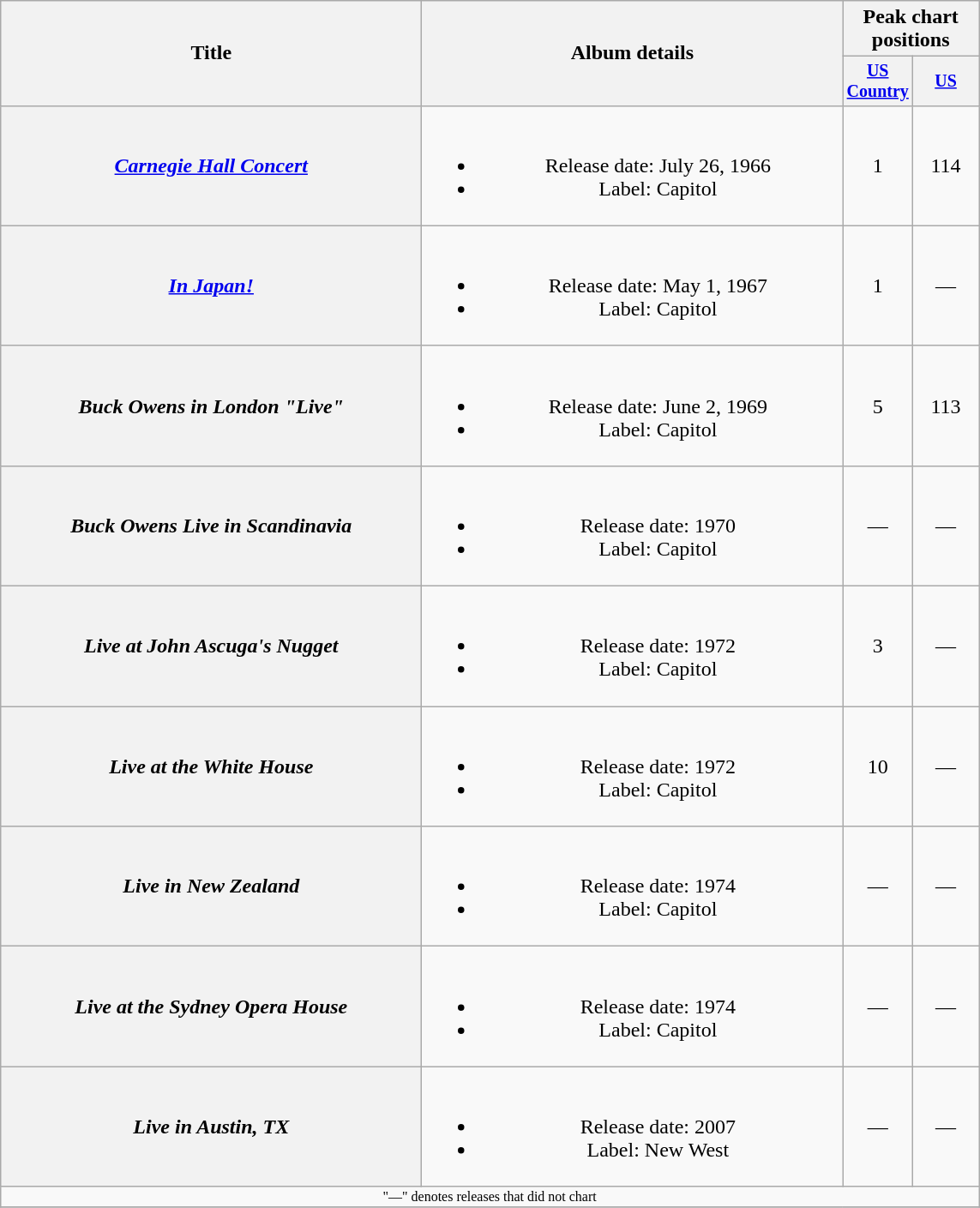<table class="wikitable plainrowheaders" style="text-align:center;">
<tr>
<th rowspan="2" style="width:20em;">Title</th>
<th rowspan="2" style="width:20em;">Album details</th>
<th colspan="2">Peak chart<br>positions</th>
</tr>
<tr style="font-size:smaller;">
<th width="45"><a href='#'>US Country</a></th>
<th width="45"><a href='#'>US</a></th>
</tr>
<tr>
<th scope="row"><em><a href='#'>Carnegie Hall Concert</a></em></th>
<td><br><ul><li>Release date: July 26, 1966</li><li>Label: Capitol</li></ul></td>
<td>1</td>
<td>114</td>
</tr>
<tr>
<th scope="row"><em><a href='#'>In Japan!</a></em></th>
<td><br><ul><li>Release date: May 1, 1967</li><li>Label: Capitol</li></ul></td>
<td>1</td>
<td>—</td>
</tr>
<tr>
<th scope="row"><em>Buck Owens in London "Live"</em></th>
<td><br><ul><li>Release date: June 2, 1969</li><li>Label: Capitol</li></ul></td>
<td>5</td>
<td>113</td>
</tr>
<tr>
<th scope="row"><em>Buck Owens Live in Scandinavia</em></th>
<td><br><ul><li>Release date: 1970</li><li>Label: Capitol</li></ul></td>
<td>—</td>
<td>—</td>
</tr>
<tr>
<th scope="row"><em>Live at John Ascuga's Nugget</em></th>
<td><br><ul><li>Release date: 1972</li><li>Label: Capitol</li></ul></td>
<td>3</td>
<td>—</td>
</tr>
<tr>
<th scope="row"><em>Live at the White House</em></th>
<td><br><ul><li>Release date: 1972</li><li>Label: Capitol</li></ul></td>
<td>10</td>
<td>—</td>
</tr>
<tr>
<th scope="row"><em>Live in New Zealand</em></th>
<td><br><ul><li>Release date: 1974</li><li>Label: Capitol</li></ul></td>
<td>—</td>
<td>—</td>
</tr>
<tr>
<th scope="row"><em>Live at the Sydney Opera House</em></th>
<td><br><ul><li>Release date: 1974</li><li>Label: Capitol</li></ul></td>
<td>—</td>
<td>—</td>
</tr>
<tr>
<th scope="row"><em>Live in Austin, TX</em></th>
<td><br><ul><li>Release date: 2007</li><li>Label: New West</li></ul></td>
<td>—</td>
<td>—</td>
</tr>
<tr>
<td colspan="4" style="font-size: 8pt">"—" denotes releases that did not chart</td>
</tr>
<tr>
</tr>
</table>
